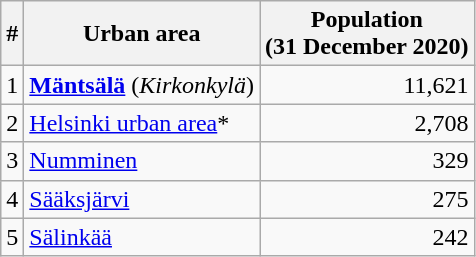<table class="wikitable sortable">
<tr>
<th>#</th>
<th>Urban area</th>
<th>Population<br>(31 December 2020)</th>
</tr>
<tr>
<td>1</td>
<td><strong><a href='#'>Mäntsälä</a></strong> (<em>Kirkonkylä</em>)</td>
<td align="right">11,621</td>
</tr>
<tr>
<td>2</td>
<td><a href='#'>Helsinki urban area</a>*</td>
<td align="right">2,708</td>
</tr>
<tr>
<td>3</td>
<td><a href='#'>Numminen</a></td>
<td align="right">329</td>
</tr>
<tr>
<td>4</td>
<td><a href='#'>Sääksjärvi</a></td>
<td align="right">275</td>
</tr>
<tr>
<td>5</td>
<td><a href='#'>Sälinkää</a></td>
<td align="right">242</td>
</tr>
</table>
